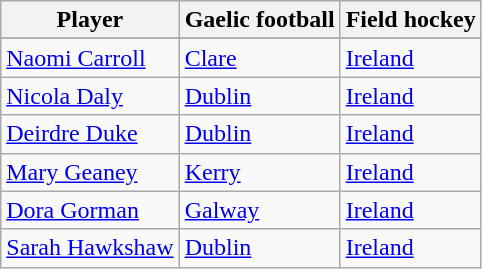<table class="wikitable collapsible">
<tr>
<th>Player</th>
<th>Gaelic football</th>
<th>Field hockey</th>
</tr>
<tr 15B.C>
</tr>
<tr>
<td><a href='#'>Naomi Carroll</a></td>
<td><a href='#'>Clare</a></td>
<td><a href='#'>Ireland</a></td>
</tr>
<tr>
<td><a href='#'>Nicola Daly</a></td>
<td><a href='#'>Dublin</a></td>
<td><a href='#'>Ireland</a> <em></em></td>
</tr>
<tr>
<td><a href='#'>Deirdre Duke</a></td>
<td><a href='#'>Dublin</a> <em></em></td>
<td><a href='#'>Ireland</a> <em></em></td>
</tr>
<tr>
<td><a href='#'>Mary Geaney</a></td>
<td><a href='#'>Kerry</a></td>
<td><a href='#'>Ireland</a></td>
</tr>
<tr>
<td><a href='#'>Dora Gorman</a></td>
<td><a href='#'>Galway</a></td>
<td><a href='#'>Ireland</a> <em></em></td>
</tr>
<tr>
<td><a href='#'>Sarah Hawkshaw</a></td>
<td><a href='#'>Dublin</a> <em></em></td>
<td><a href='#'>Ireland</a></td>
</tr>
</table>
